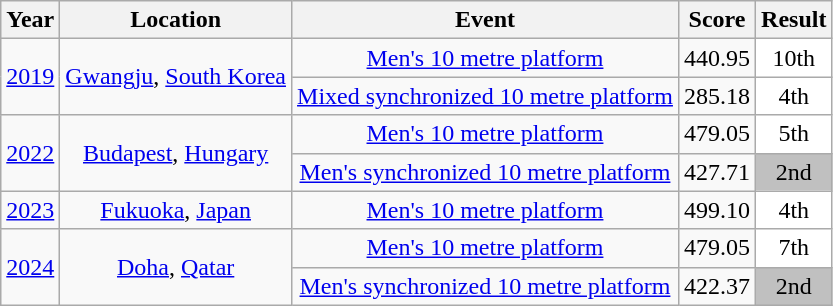<table class="wikitable" style="text-align:center;">
<tr>
<th>Year</th>
<th>Location</th>
<th>Event</th>
<th>Score</th>
<th>Result</th>
</tr>
<tr>
<td rowspan=2><a href='#'>2019</a></td>
<td rowspan=2><a href='#'>Gwangju</a>, <a href='#'>South Korea</a></td>
<td><a href='#'>Men's 10 metre platform</a></td>
<td>440.95</td>
<td bgcolor="white">10th</td>
</tr>
<tr>
<td><a href='#'>Mixed synchronized 10 metre platform</a></td>
<td>285.18</td>
<td bgcolor="white">4th</td>
</tr>
<tr>
<td rowspan=2><a href='#'>2022</a></td>
<td rowspan=2><a href='#'>Budapest</a>, <a href='#'>Hungary</a></td>
<td><a href='#'>Men's 10 metre platform</a></td>
<td>479.05</td>
<td bgcolor="white">5th</td>
</tr>
<tr>
<td><a href='#'>Men's synchronized 10 metre platform</a></td>
<td>427.71</td>
<td bgcolor="silver">2nd</td>
</tr>
<tr>
<td><a href='#'>2023</a></td>
<td><a href='#'>Fukuoka</a>, <a href='#'>Japan</a></td>
<td><a href='#'>Men's 10 metre platform</a></td>
<td>499.10</td>
<td bgcolor="white">4th</td>
</tr>
<tr>
<td rowspan=2><a href='#'>2024</a></td>
<td rowspan=2><a href='#'>Doha</a>, <a href='#'>Qatar</a></td>
<td><a href='#'>Men's 10 metre platform</a></td>
<td>479.05</td>
<td bgcolor="white">7th</td>
</tr>
<tr>
<td><a href='#'>Men's synchronized 10 metre platform</a></td>
<td>422.37</td>
<td bgcolor="silver">2nd</td>
</tr>
</table>
